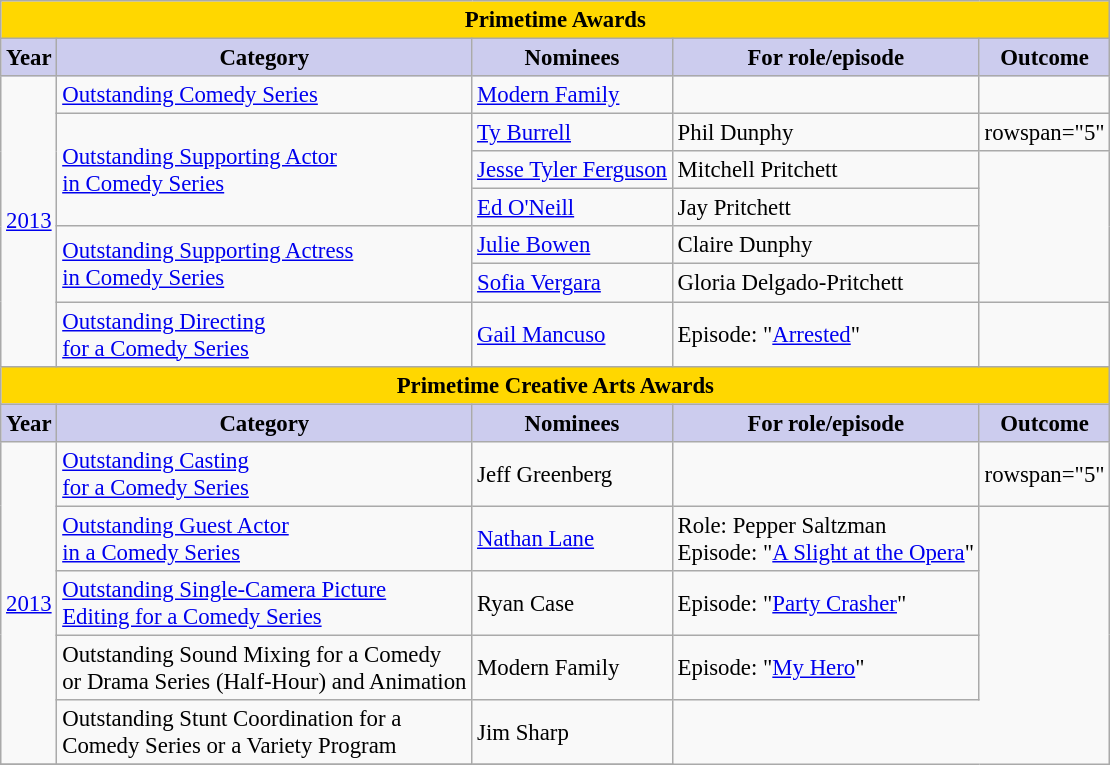<table class="wikitable" style="font-size: 95%;">
<tr>
<th colspan="5" style="background: Gold;">Primetime Awards</th>
</tr>
<tr style="text-align:center;">
<th style="background:#cce;">Year</th>
<th style="background:#cce;">Category</th>
<th style="background:#cce;">Nominees</th>
<th style="background:#cce;">For role/episode</th>
<th style="background:#cce;">Outcome</th>
</tr>
<tr>
<td rowspan="7"><a href='#'>2013</a></td>
<td><a href='#'>Outstanding Comedy Series</a></td>
<td><a href='#'>Modern Family</a></td>
<td></td>
<td></td>
</tr>
<tr>
<td rowspan="3"><a href='#'>Outstanding Supporting Actor<br>in Comedy Series</a></td>
<td><a href='#'>Ty Burrell</a></td>
<td>Phil Dunphy</td>
<td>rowspan="5" </td>
</tr>
<tr>
<td><a href='#'>Jesse Tyler Ferguson</a></td>
<td>Mitchell Pritchett</td>
</tr>
<tr>
<td><a href='#'>Ed O'Neill</a></td>
<td>Jay Pritchett</td>
</tr>
<tr>
<td rowspan="2"><a href='#'>Outstanding Supporting Actress<br>in Comedy Series</a></td>
<td><a href='#'>Julie Bowen</a></td>
<td>Claire Dunphy</td>
</tr>
<tr>
<td><a href='#'>Sofia Vergara</a></td>
<td>Gloria Delgado-Pritchett</td>
</tr>
<tr>
<td><a href='#'>Outstanding Directing<br>for a Comedy Series</a></td>
<td><a href='#'>Gail Mancuso</a></td>
<td>Episode: "<a href='#'>Arrested</a>"</td>
<td></td>
</tr>
<tr>
<th colspan="5" style="background: Gold;">Primetime Creative Arts Awards</th>
</tr>
<tr style="text-align:center;">
<th style="background:#cce;">Year</th>
<th style="background:#cce;">Category</th>
<th style="background:#cce;">Nominees</th>
<th style="background:#cce;">For role/episode</th>
<th style="background:#cce;">Outcome</th>
</tr>
<tr>
<td rowspan="5"><a href='#'>2013</a></td>
<td><a href='#'>Outstanding Casting<br>for a Comedy Series</a></td>
<td>Jeff Greenberg</td>
<td></td>
<td>rowspan="5" </td>
</tr>
<tr>
<td><a href='#'>Outstanding Guest Actor<br>in a Comedy Series</a></td>
<td><a href='#'>Nathan Lane</a></td>
<td>Role: Pepper Saltzman<br>Episode: "<a href='#'>A Slight at the Opera</a>"</td>
</tr>
<tr>
<td><a href='#'>Outstanding Single-Camera Picture<br>Editing for a Comedy Series</a></td>
<td>Ryan Case</td>
<td>Episode: "<a href='#'>Party Crasher</a>"</td>
</tr>
<tr>
<td>Outstanding Sound Mixing for a Comedy<br>or Drama Series (Half-Hour) and Animation</td>
<td>Modern Family</td>
<td>Episode: "<a href='#'>My Hero</a>"</td>
</tr>
<tr>
<td>Outstanding Stunt Coordination for a<br>Comedy Series or a Variety Program</td>
<td>Jim Sharp</td>
</tr>
<tr>
</tr>
</table>
